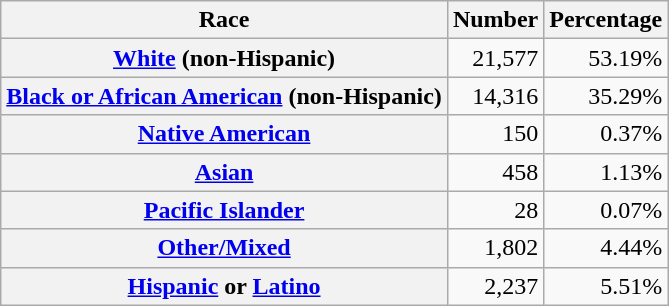<table class="wikitable" style="text-align:right">
<tr>
<th scope="col">Race</th>
<th scope="col">Number</th>
<th scope="col">Percentage</th>
</tr>
<tr>
<th scope="row"><a href='#'>White</a> (non-Hispanic)</th>
<td>21,577</td>
<td>53.19%</td>
</tr>
<tr>
<th scope="row"><a href='#'>Black or African American</a> (non-Hispanic)</th>
<td>14,316</td>
<td>35.29%</td>
</tr>
<tr>
<th scope="row"><a href='#'>Native American</a></th>
<td>150</td>
<td>0.37%</td>
</tr>
<tr>
<th scope="row"><a href='#'>Asian</a></th>
<td>458</td>
<td>1.13%</td>
</tr>
<tr>
<th scope="row"><a href='#'>Pacific Islander</a></th>
<td>28</td>
<td>0.07%</td>
</tr>
<tr>
<th scope="row"><a href='#'>Other/Mixed</a></th>
<td>1,802</td>
<td>4.44%</td>
</tr>
<tr>
<th scope="row"><a href='#'>Hispanic</a> or <a href='#'>Latino</a></th>
<td>2,237</td>
<td>5.51%</td>
</tr>
</table>
